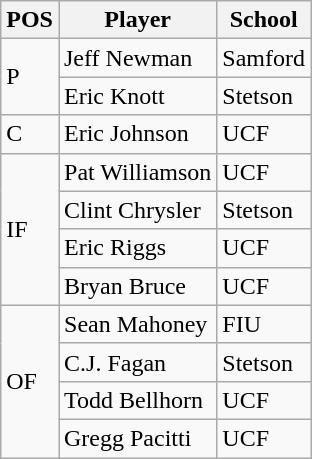<table class=wikitable>
<tr>
<th>POS</th>
<th>Player</th>
<th>School</th>
</tr>
<tr>
<td rowspan=2>P</td>
<td>Jeff Newman</td>
<td>Samford</td>
</tr>
<tr>
<td>Eric Knott</td>
<td>Stetson</td>
</tr>
<tr>
<td>C</td>
<td>Eric Johnson</td>
<td>UCF</td>
</tr>
<tr>
<td rowspan=4>IF</td>
<td>Pat Williamson</td>
<td>UCF</td>
</tr>
<tr>
<td>Clint Chrysler</td>
<td>Stetson</td>
</tr>
<tr>
<td>Eric Riggs</td>
<td>UCF</td>
</tr>
<tr>
<td>Bryan Bruce</td>
<td>UCF</td>
</tr>
<tr>
<td rowspan=4>OF</td>
<td>Sean Mahoney</td>
<td>FIU</td>
</tr>
<tr>
<td>C.J. Fagan</td>
<td>Stetson</td>
</tr>
<tr>
<td>Todd Bellhorn</td>
<td>UCF</td>
</tr>
<tr>
<td>Gregg Pacitti</td>
<td>UCF</td>
</tr>
</table>
